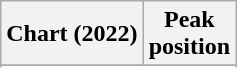<table class="wikitable sortable plainrowheaders" style="text-align:center">
<tr>
<th scope="col">Chart (2022)</th>
<th scope="col">Peak<br>position</th>
</tr>
<tr>
</tr>
<tr>
</tr>
<tr>
</tr>
<tr>
</tr>
<tr>
</tr>
<tr>
</tr>
<tr>
</tr>
</table>
